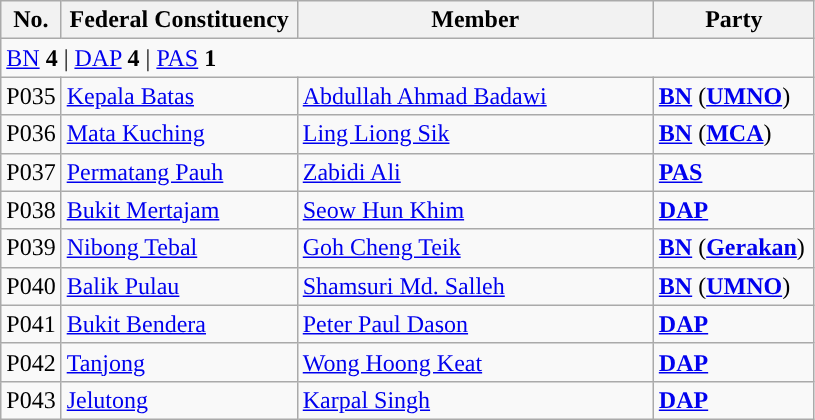<table class="wikitable sortable">
<tr>
<th style="width:30px;">No.</th>
<th style="width:150px;">Federal Constituency</th>
<th style="width:230px;">Member</th>
<th style="width:100px;">Party</th>
</tr>
<tr>
<td colspan="4"><a href='#'>BN</a> <strong>4</strong> | <a href='#'>DAP</a> <strong>4</strong> | <a href='#'>PAS</a> <strong>1</strong></td>
</tr>
<tr>
<td>P035</td>
<td><a href='#'>Kepala Batas</a></td>
<td><a href='#'>Abdullah Ahmad Badawi</a></td>
<td><strong><a href='#'>BN</a></strong> (<strong><a href='#'>UMNO</a></strong>)</td>
</tr>
<tr>
<td>P036</td>
<td><a href='#'>Mata Kuching</a></td>
<td><a href='#'>Ling Liong Sik</a></td>
<td><strong><a href='#'>BN</a></strong> (<strong><a href='#'>MCA</a></strong>)</td>
</tr>
<tr>
<td>P037</td>
<td><a href='#'>Permatang Pauh</a></td>
<td><a href='#'>Zabidi Ali</a></td>
<td><strong><a href='#'>PAS</a></strong></td>
</tr>
<tr>
<td>P038</td>
<td><a href='#'>Bukit Mertajam</a></td>
<td><a href='#'>Seow Hun Khim</a></td>
<td><strong><a href='#'>DAP</a></strong></td>
</tr>
<tr>
<td>P039</td>
<td><a href='#'>Nibong Tebal</a></td>
<td><a href='#'>Goh Cheng Teik</a></td>
<td><strong><a href='#'>BN</a></strong> (<strong><a href='#'>Gerakan</a></strong>)</td>
</tr>
<tr>
<td>P040</td>
<td><a href='#'>Balik Pulau</a></td>
<td><a href='#'>Shamsuri Md. Salleh</a></td>
<td><strong><a href='#'>BN</a></strong> (<strong><a href='#'>UMNO</a></strong>)</td>
</tr>
<tr>
<td>P041</td>
<td><a href='#'>Bukit Bendera</a></td>
<td><a href='#'>Peter Paul Dason</a></td>
<td><strong><a href='#'>DAP</a></strong></td>
</tr>
<tr>
<td>P042</td>
<td><a href='#'>Tanjong</a></td>
<td><a href='#'>Wong Hoong Keat</a></td>
<td><strong><a href='#'>DAP</a></strong></td>
</tr>
<tr>
<td>P043</td>
<td><a href='#'>Jelutong</a></td>
<td><a href='#'>Karpal Singh</a></td>
<td><strong><a href='#'>DAP</a></strong></td>
</tr>
</table>
